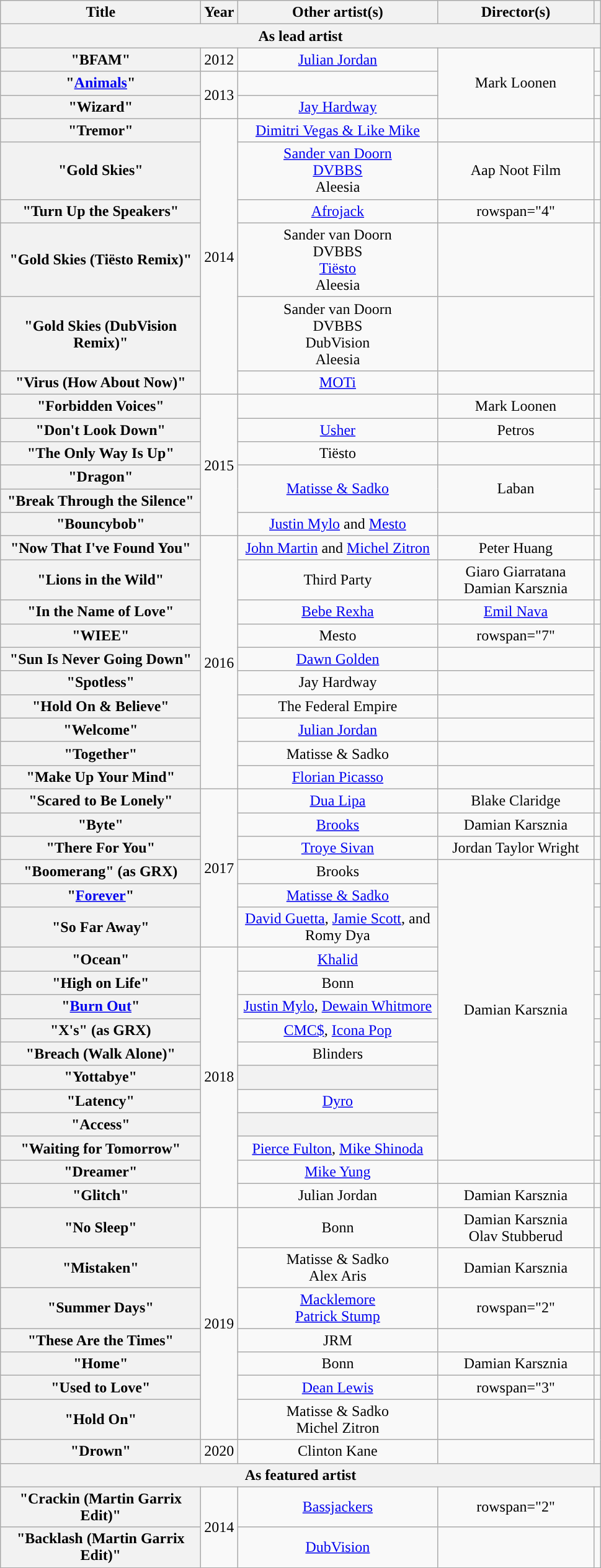<table class="wikitable plainrowheaders" style="text-align:center;">
<tr>
<th scope="col" style="width:13em;">Title</th>
<th scope="col">Year</th>
<th scope="col" style="width:13em;">Other artist(s)</th>
<th scope="col" style="width:10em;">Director(s)</th>
<th scope="col"></th>
</tr>
<tr>
<th scope="col" colspan="5">As lead artist</th>
</tr>
<tr>
<th scope="row">"BFAM"</th>
<td>2012</td>
<td><a href='#'>Julian Jordan</a></td>
<td rowspan="3">Mark Loonen</td>
<td></td>
</tr>
<tr>
<th scope="row">"<a href='#'>Animals</a>"</th>
<td rowspan="2">2013</td>
<td></td>
<td></td>
</tr>
<tr>
<th scope="row">"Wizard"</th>
<td><a href='#'>Jay Hardway</a></td>
<td></td>
</tr>
<tr>
<th scope="row">"Tremor"</th>
<td rowspan="6">2014</td>
<td><a href='#'>Dimitri Vegas & Like Mike</a></td>
<td></td>
<td></td>
</tr>
<tr>
<th scope="row">"Gold Skies"</th>
<td><a href='#'>Sander van Doorn</a><br><a href='#'>DVBBS</a><br>Aleesia</td>
<td>Aap Noot Film</td>
<td></td>
</tr>
<tr>
<th scope="row">"Turn Up the Speakers"</th>
<td><a href='#'>Afrojack</a></td>
<td>rowspan="4" </td>
<td></td>
</tr>
<tr>
<th scope="row">"Gold Skies <span>(Tiësto Remix)</span>"</th>
<td>Sander van Doorn<br>DVBBS<br><a href='#'>Tiësto</a><br>Aleesia</td>
<td></td>
</tr>
<tr>
<th scope="row">"Gold Skies <span>(DubVision Remix)</span>"</th>
<td>Sander van Doorn<br>DVBBS<br>DubVision<br>Aleesia</td>
<td></td>
</tr>
<tr>
<th scope="row">"Virus (How About Now)"</th>
<td><a href='#'>MOTi</a></td>
<td></td>
</tr>
<tr>
<th scope="row">"Forbidden Voices"</th>
<td rowspan="6">2015</td>
<td></td>
<td>Mark Loonen</td>
<td></td>
</tr>
<tr>
<th scope="row">"Don't Look Down"</th>
<td><a href='#'>Usher</a></td>
<td>Petros</td>
<td></td>
</tr>
<tr>
<th scope="row">"The Only Way Is Up"</th>
<td>Tiësto</td>
<td></td>
<td></td>
</tr>
<tr>
<th scope="row">"Dragon"</th>
<td rowspan="2"><a href='#'>Matisse & Sadko</a></td>
<td rowspan="2">Laban</td>
<td></td>
</tr>
<tr>
<th scope="row">"Break Through the Silence"</th>
<td></td>
</tr>
<tr>
<th scope="row">"Bouncybob"</th>
<td><a href='#'>Justin Mylo</a> and <a href='#'>Mesto</a></td>
<td></td>
<td></td>
</tr>
<tr>
<th scope="row">"Now That I've Found You"</th>
<td rowspan="10">2016</td>
<td><a href='#'>John Martin</a> and <a href='#'>Michel Zitron</a></td>
<td>Peter Huang</td>
<td></td>
</tr>
<tr>
<th scope="row">"Lions in the Wild"</th>
<td>Third Party</td>
<td>Giaro Giarratana<br>Damian Karsznia</td>
<td></td>
</tr>
<tr>
<th scope="row">"In the Name of Love"</th>
<td><a href='#'>Bebe Rexha</a></td>
<td><a href='#'>Emil Nava</a></td>
<td></td>
</tr>
<tr>
<th scope="row">"WIEE"</th>
<td>Mesto</td>
<td>rowspan="7" </td>
<td></td>
</tr>
<tr>
<th scope="row">"Sun Is Never Going Down"</th>
<td><a href='#'>Dawn Golden</a></td>
<td></td>
</tr>
<tr>
<th scope="row">"Spotless"</th>
<td>Jay Hardway</td>
<td></td>
</tr>
<tr>
<th scope="row">"Hold On & Believe"</th>
<td>The Federal Empire</td>
<td></td>
</tr>
<tr>
<th scope="row">"Welcome"</th>
<td><a href='#'>Julian Jordan</a></td>
<td></td>
</tr>
<tr>
<th scope="row">"Together"</th>
<td>Matisse & Sadko</td>
<td></td>
</tr>
<tr>
<th scope="row">"Make Up Your Mind"</th>
<td><a href='#'>Florian Picasso</a></td>
<td></td>
</tr>
<tr>
<th scope="row">"Scared to Be Lonely"</th>
<td rowspan="6">2017</td>
<td><a href='#'>Dua Lipa</a></td>
<td>Blake Claridge</td>
<td></td>
</tr>
<tr>
<th scope="row">"Byte"</th>
<td><a href='#'>Brooks</a></td>
<td>Damian Karsznia</td>
<td></td>
</tr>
<tr>
<th scope="row">"There For You"</th>
<td><a href='#'>Troye Sivan</a></td>
<td>Jordan Taylor Wright</td>
<td></td>
</tr>
<tr>
<th scope="row">"Boomerang" (as GRX)</th>
<td>Brooks</td>
<td rowspan="12">Damian Karsznia</td>
<td></td>
</tr>
<tr>
<th scope="row">"<a href='#'>Forever</a>"</th>
<td><a href='#'>Matisse & Sadko</a></td>
<td></td>
</tr>
<tr>
<th scope="row">"So Far Away"</th>
<td><a href='#'>David Guetta</a>, <a href='#'>Jamie Scott</a>, and Romy Dya</td>
<td></td>
</tr>
<tr>
<th scope="row">"Ocean"</th>
<td rowspan="11">2018</td>
<td><a href='#'>Khalid</a></td>
<td></td>
</tr>
<tr>
<th scope="row">"High on Life"</th>
<td>Bonn</td>
<td></td>
</tr>
<tr>
<th scope="row">"<a href='#'>Burn Out</a>"</th>
<td><a href='#'>Justin Mylo</a>, <a href='#'>Dewain Whitmore</a></td>
<td></td>
</tr>
<tr>
<th scope="row">"X's" (as GRX)</th>
<td><a href='#'>CMC$</a>, <a href='#'>Icona Pop</a></td>
<td></td>
</tr>
<tr>
<th scope="row">"Breach (Walk Alone)"</th>
<td>Blinders</td>
<td></td>
</tr>
<tr>
<th scope="row">"Yottabye"</th>
<th></th>
<td></td>
</tr>
<tr>
<th scope="row">"Latency"</th>
<td><a href='#'>Dyro</a></td>
<td></td>
</tr>
<tr>
<th scope="row">"Access"</th>
<th></th>
<td></td>
</tr>
<tr>
<th scope="row">"Waiting for Tomorrow"</th>
<td><a href='#'>Pierce Fulton</a>, <a href='#'>Mike Shinoda</a></td>
<td></td>
</tr>
<tr>
<th scope="row">"Dreamer"</th>
<td><a href='#'>Mike Yung</a></td>
<td></td>
<td></td>
</tr>
<tr>
<th scope="row">"Glitch"</th>
<td>Julian Jordan</td>
<td>Damian Karsznia</td>
<td></td>
</tr>
<tr>
<th scope="row">"No Sleep"</th>
<td rowspan="7">2019</td>
<td>Bonn</td>
<td>Damian Karsznia<br>Olav Stubberud</td>
<td></td>
</tr>
<tr>
<th scope="row">"Mistaken"</th>
<td>Matisse & Sadko<br>Alex Aris</td>
<td>Damian Karsznia</td>
<td></td>
</tr>
<tr>
<th scope="row">"Summer Days"</th>
<td><a href='#'>Macklemore</a><br><a href='#'>Patrick Stump</a></td>
<td>rowspan="2" </td>
<td></td>
</tr>
<tr>
<th scope="row">"These Are the Times"</th>
<td>JRM</td>
<td></td>
</tr>
<tr>
<th scope="row">"Home"</th>
<td>Bonn</td>
<td>Damian Karsznia</td>
<td></td>
</tr>
<tr>
<th scope="row">"Used to Love"</th>
<td><a href='#'>Dean Lewis</a></td>
<td>rowspan="3" </td>
<td></td>
</tr>
<tr>
<th scope="row">"Hold On"</th>
<td>Matisse & Sadko<br>Michel Zitron</td>
<td></td>
</tr>
<tr>
<th scope="row">"Drown"</th>
<td>2020</td>
<td>Clinton Kane</td>
<td></td>
</tr>
<tr>
<th scope="col" colspan="5">As featured artist</th>
</tr>
<tr>
<th scope="row">"Crackin <span>(Martin Garrix Edit)</span>"</th>
<td rowspan="2">2014</td>
<td><a href='#'>Bassjackers</a></td>
<td>rowspan="2" </td>
<td></td>
</tr>
<tr>
<th scope="row">"Backlash <span>(Martin Garrix Edit)</span>"</th>
<td><a href='#'>DubVision</a></td>
<td></td>
</tr>
</table>
